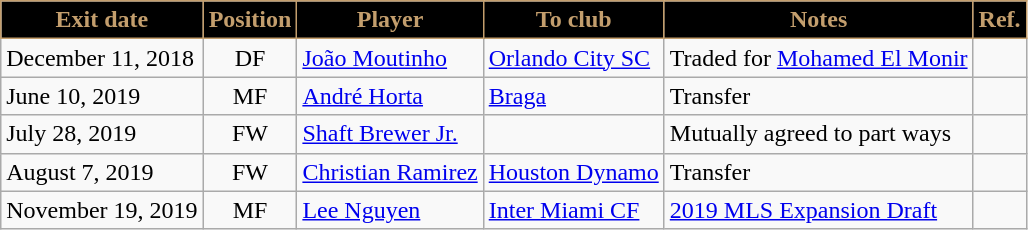<table class="wikitable sortable">
<tr>
<th style="background:#000000; color:#C39E6D; border:1px solid #C39E6D;"><strong>Exit date</strong></th>
<th style="background:#000000; color:#C39E6D; border:1px solid #C39E6D;"><strong>Position</strong></th>
<th style="background:#000000; color:#C39E6D; border:1px solid #C39E6D;"><strong>Player</strong></th>
<th style="background:#000000; color:#C39E6D; border:1px solid #C39E6D;"><strong>To club</strong></th>
<th style="background:#000000; color:#C39E6D; border:1px solid #C39E6D;"><strong>Notes</strong></th>
<th style="background:#000000; color:#C39E6D; border:1px solid #C39E6D;"><strong>Ref.</strong></th>
</tr>
<tr>
<td>December 11, 2018</td>
<td style="text-align:center;">DF</td>
<td style="text-align:left;"> <a href='#'>João Moutinho</a></td>
<td style="text-align:left;"> <a href='#'>Orlando City SC</a></td>
<td>Traded for <a href='#'>Mohamed El Monir</a></td>
<td></td>
</tr>
<tr>
<td>June 10, 2019</td>
<td style="text-align:center;">MF</td>
<td style="text-align:left;"> <a href='#'>André Horta</a></td>
<td style="text-align:left;"> <a href='#'>Braga</a></td>
<td>Transfer</td>
<td></td>
</tr>
<tr>
<td>July 28, 2019</td>
<td style="text-align:center;">FW</td>
<td style="text-align:left;"> <a href='#'>Shaft Brewer Jr.</a></td>
<td></td>
<td>Mutually agreed to part ways</td>
<td></td>
</tr>
<tr>
<td>August 7, 2019</td>
<td style="text-align:center;">FW</td>
<td style="text-align:left;"> <a href='#'>Christian Ramirez</a></td>
<td style="text-align:left;"> <a href='#'>Houston Dynamo</a></td>
<td>Transfer</td>
<td></td>
</tr>
<tr>
<td>November 19, 2019</td>
<td style="text-align:center;">MF</td>
<td style="text-align:left;"> <a href='#'>Lee Nguyen</a></td>
<td style="text-align:left;"> <a href='#'>Inter Miami CF</a></td>
<td><a href='#'>2019 MLS Expansion Draft</a></td>
<td></td>
</tr>
</table>
